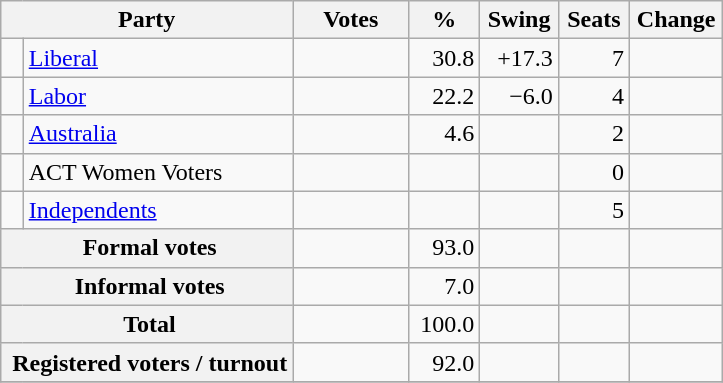<table class="wikitable" style="text-align:right; margin-bottom:0">
<tr>
<th style="width:10px;" colspan=3>Party</th>
<th style="width:70px;">Votes</th>
<th style="width:40px;">%</th>
<th style="width:40px;">Swing</th>
<th style="width:40px;">Seats</th>
<th style="width:40px;">Change</th>
</tr>
<tr>
<td> </td>
<td style="text-align:left;" colspan="2"><a href='#'>Liberal</a></td>
<td style="width:70px;"></td>
<td style="width:40px;">30.8</td>
<td style="width:45px;">+17.3</td>
<td style="width:40px;">7</td>
<td style="width:55px;"></td>
</tr>
<tr>
<td> </td>
<td style="text-align:left;" colspan="2"><a href='#'>Labor</a></td>
<td style="width:70px;"></td>
<td style="width:40px;">22.2</td>
<td style="width:45px;">−6.0</td>
<td style="width:40px;">4</td>
<td style="width:55px;"></td>
</tr>
<tr>
<td> </td>
<td style="text-align:left;" colspan="2"><a href='#'>Australia</a></td>
<td></td>
<td>4.6</td>
<td></td>
<td>2</td>
<td></td>
</tr>
<tr>
<td> </td>
<td style="text-align:left;" colspan="2">ACT Women Voters</td>
<td></td>
<td></td>
<td></td>
<td>0</td>
<td></td>
</tr>
<tr>
<td> </td>
<td style="text-align:left;" colspan="2"><a href='#'>Independents</a></td>
<td></td>
<td></td>
<td></td>
<td>5</td>
<td></td>
</tr>
<tr>
<th colspan="3"> Formal votes</th>
<td></td>
<td>93.0</td>
<td></td>
<td></td>
<td></td>
</tr>
<tr>
<th colspan="3"> Informal votes</th>
<td></td>
<td>7.0</td>
<td></td>
<td></td>
<td></td>
</tr>
<tr>
<th colspan="3"> Total</th>
<td></td>
<td>100.0</td>
<td></td>
<td></td>
<td></td>
</tr>
<tr>
<th colspan="3"> Registered voters / turnout</th>
<td></td>
<td>92.0</td>
<td></td>
<td></td>
<td></td>
</tr>
<tr>
</tr>
</table>
